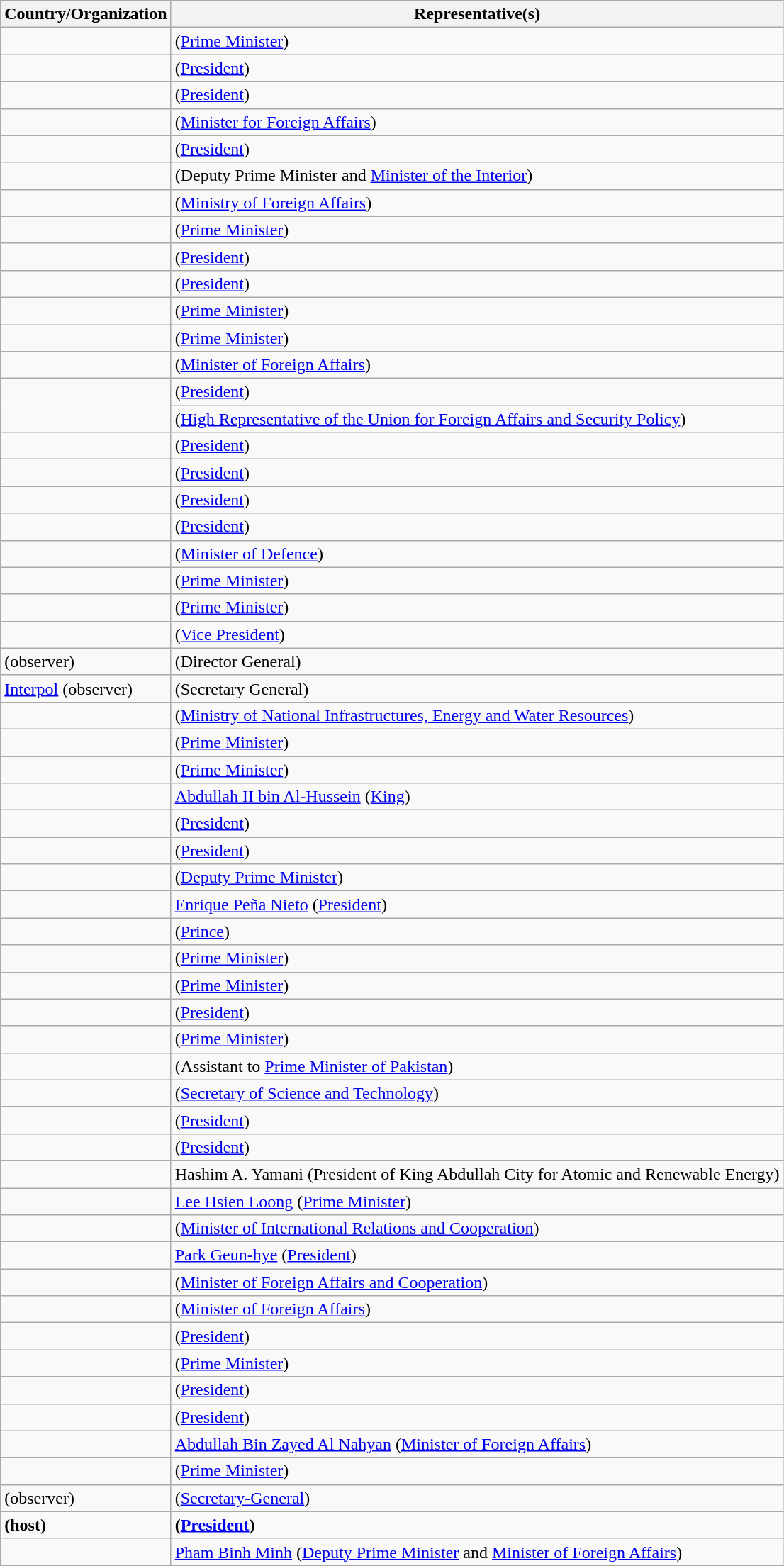<table class="wikitable sortable">
<tr>
<th>Country/Organization</th>
<th>Representative(s)</th>
</tr>
<tr>
<td></td>
<td> (<a href='#'>Prime Minister</a>)</td>
</tr>
<tr>
<td></td>
<td> (<a href='#'>President</a>)</td>
</tr>
<tr>
<td></td>
<td> (<a href='#'>President</a>)</td>
</tr>
<tr>
<td></td>
<td> (<a href='#'>Minister for Foreign Affairs</a>)</td>
</tr>
<tr>
<td></td>
<td> (<a href='#'>President</a>)</td>
</tr>
<tr>
<td></td>
<td> (Deputy Prime Minister and <a href='#'>Minister of the Interior</a>)</td>
</tr>
<tr>
<td></td>
<td> (<a href='#'>Ministry of Foreign Affairs</a>)</td>
</tr>
<tr>
<td></td>
<td> (<a href='#'>Prime Minister</a>)</td>
</tr>
<tr>
<td></td>
<td> (<a href='#'>President</a>)</td>
</tr>
<tr>
<td></td>
<td> (<a href='#'>President</a>)</td>
</tr>
<tr>
<td></td>
<td> (<a href='#'>Prime Minister</a>)</td>
</tr>
<tr>
<td></td>
<td> (<a href='#'>Prime Minister</a>)</td>
</tr>
<tr>
<td></td>
<td> (<a href='#'>Minister of Foreign Affairs</a>)</td>
</tr>
<tr>
<td rowspan="2"></td>
<td> (<a href='#'>President</a>)</td>
</tr>
<tr>
<td> (<a href='#'>High Representative of the Union for Foreign Affairs and Security Policy</a>)</td>
</tr>
<tr>
<td></td>
<td> (<a href='#'>President</a>)</td>
</tr>
<tr>
<td></td>
<td> (<a href='#'>President</a>)</td>
</tr>
<tr>
<td></td>
<td> (<a href='#'>President</a>)</td>
</tr>
<tr>
<td></td>
<td> (<a href='#'>President</a>)</td>
</tr>
<tr>
<td></td>
<td> (<a href='#'>Minister of Defence</a>)</td>
</tr>
<tr>
<td></td>
<td> (<a href='#'>Prime Minister</a>)</td>
</tr>
<tr>
<td></td>
<td> (<a href='#'>Prime Minister</a>)</td>
</tr>
<tr>
<td></td>
<td> (<a href='#'>Vice President</a>)</td>
</tr>
<tr>
<td> (observer)</td>
<td> (Director General)</td>
</tr>
<tr>
<td><a href='#'>Interpol</a> (observer)</td>
<td> (Secretary General)</td>
</tr>
<tr>
<td></td>
<td> (<a href='#'>Ministry of National Infrastructures, Energy and Water Resources</a>)</td>
</tr>
<tr>
<td></td>
<td> (<a href='#'>Prime Minister</a>)</td>
</tr>
<tr>
<td></td>
<td> (<a href='#'>Prime Minister</a>)</td>
</tr>
<tr>
<td></td>
<td><a href='#'>Abdullah II bin Al-Hussein</a> (<a href='#'>King</a>)</td>
</tr>
<tr>
<td></td>
<td> (<a href='#'>President</a>)</td>
</tr>
<tr>
<td></td>
<td> (<a href='#'>President</a>)</td>
</tr>
<tr>
<td></td>
<td> (<a href='#'>Deputy Prime Minister</a>)</td>
</tr>
<tr>
<td></td>
<td><a href='#'>Enrique Peña Nieto</a> (<a href='#'>President</a>)</td>
</tr>
<tr>
<td></td>
<td> (<a href='#'>Prince</a>)</td>
</tr>
<tr>
<td></td>
<td> (<a href='#'>Prime Minister</a>)</td>
</tr>
<tr>
<td></td>
<td> (<a href='#'>Prime Minister</a>)</td>
</tr>
<tr>
<td></td>
<td> (<a href='#'>President</a>)</td>
</tr>
<tr>
<td></td>
<td> (<a href='#'>Prime Minister</a>)</td>
</tr>
<tr>
<td></td>
<td> (Assistant to <a href='#'>Prime Minister of Pakistan</a>)</td>
</tr>
<tr>
<td></td>
<td> (<a href='#'>Secretary of Science and Technology</a>)</td>
</tr>
<tr>
<td></td>
<td> (<a href='#'>President</a>)</td>
</tr>
<tr>
<td></td>
<td> (<a href='#'>President</a>)</td>
</tr>
<tr>
<td></td>
<td>Hashim A. Yamani (President of King Abdullah City for Atomic and Renewable Energy)</td>
</tr>
<tr>
<td></td>
<td><a href='#'>Lee Hsien Loong</a> (<a href='#'>Prime Minister</a>)</td>
</tr>
<tr>
<td></td>
<td> (<a href='#'>Minister of International Relations and Cooperation</a>)</td>
</tr>
<tr>
<td></td>
<td><a href='#'>Park Geun-hye</a> (<a href='#'>President</a>)</td>
</tr>
<tr>
<td></td>
<td> (<a href='#'>Minister of Foreign Affairs and Cooperation</a>)</td>
</tr>
<tr>
<td></td>
<td> (<a href='#'>Minister of Foreign Affairs</a>)</td>
</tr>
<tr>
<td></td>
<td> (<a href='#'>President</a>)</td>
</tr>
<tr>
<td></td>
<td> (<a href='#'>Prime Minister</a>)</td>
</tr>
<tr>
<td></td>
<td> (<a href='#'>President</a>)</td>
</tr>
<tr>
<td></td>
<td> (<a href='#'>President</a>)</td>
</tr>
<tr>
<td></td>
<td><a href='#'>Abdullah Bin Zayed Al Nahyan</a> (<a href='#'>Minister of Foreign Affairs</a>)</td>
</tr>
<tr>
<td></td>
<td> (<a href='#'>Prime Minister</a>)</td>
</tr>
<tr>
<td> (observer)</td>
<td> (<a href='#'>Secretary-General</a>)</td>
</tr>
<tr>
<td><strong> (host)</strong></td>
<td><strong> (<a href='#'>President</a>)</strong></td>
</tr>
<tr>
<td></td>
<td><a href='#'>Pham Binh Minh</a> (<a href='#'>Deputy Prime Minister</a> and <a href='#'>Minister of Foreign Affairs</a>)</td>
</tr>
</table>
